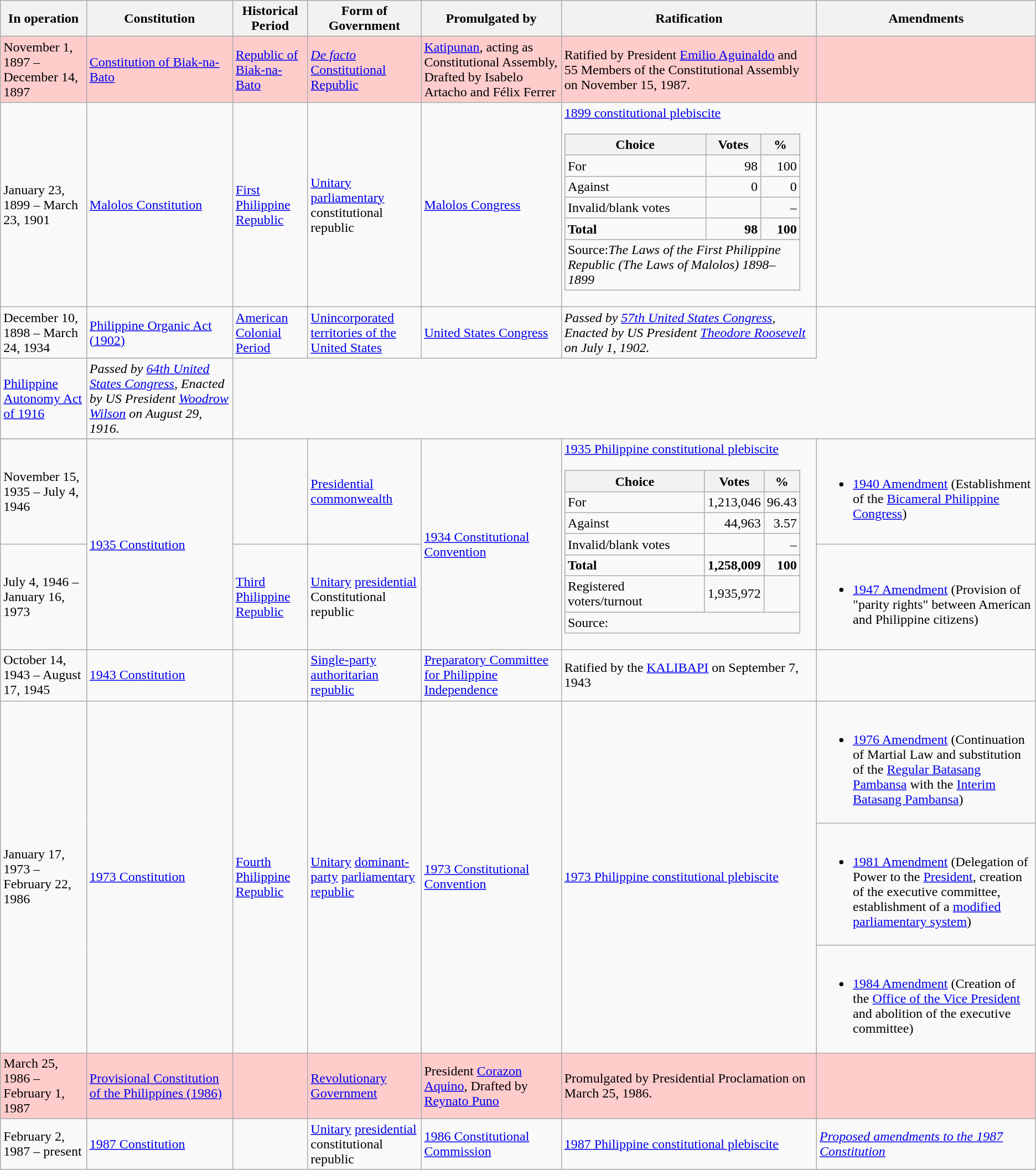<table class=wikitable>
<tr>
<th>In operation</th>
<th>Constitution</th>
<th>Historical Period</th>
<th>Form of Government</th>
<th>Promulgated by</th>
<th>Ratification</th>
<th>Amendments</th>
</tr>
<tr>
<td style="background: #fcc">November 1, 1897 – December 14, 1897</td>
<td style="background: #fcc"><a href='#'>Constitution of Biak-na-Bato</a></td>
<td style="background: #fcc"> <a href='#'>Republic of Biak-na-Bato</a></td>
<td style="background: #fcc"><em><a href='#'>De facto</a></em> <a href='#'>Constitutional Republic</a></td>
<td style="background: #fcc"><a href='#'>Katipunan</a>, acting as Constitutional Assembly, Drafted by Isabelo Artacho and Félix Ferrer</td>
<td style="background: #fcc">Ratified by President <a href='#'>Emilio Aguinaldo</a> and 55 Members of the Constitutional Assembly on November 15, 1987.</td>
<td style="background: #fcc"></td>
</tr>
<tr>
<td>January 23, 1899 – March 23, 1901</td>
<td><a href='#'>Malolos Constitution</a></td>
<td> <a href='#'>First Philippine Republic</a></td>
<td><a href='#'>Unitary</a> <a href='#'>parliamentary</a> constitutional republic</td>
<td><a href='#'>Malolos Congress</a></td>
<td><a href='#'>1899 constitutional plebiscite</a><br><table class=wikitable style=text-align:right>
<tr>
<th>Choice</th>
<th>Votes</th>
<th>%</th>
</tr>
<tr>
<td align=left>For</td>
<td>98</td>
<td>100</td>
</tr>
<tr>
<td align=left>Against</td>
<td>0</td>
<td>0</td>
</tr>
<tr>
<td align=left>Invalid/blank votes</td>
<td></td>
<td>–</td>
</tr>
<tr>
<td align=left><strong>Total</strong></td>
<td><strong>98</strong></td>
<td><strong>100</strong></td>
</tr>
<tr>
<td align=left colspan=3>Source:<em>The Laws of the First Philippine Republic (The Laws of Malolos) 1898–1899</em></td>
</tr>
</table>
</td>
<td></td>
</tr>
<tr>
<td rowspan="2">December 10, 1898 – March 24, 1934</td>
<td><a href='#'>Philippine Organic Act (1902)</a></td>
<td rowspan="2"> <a href='#'>American Colonial Period</a></td>
<td rowspan="2"><a href='#'>Unincorporated territories of the United States</a></td>
<td rowspan="2"><a href='#'>United States Congress</a></td>
<td rowspan="1"><em>Passed by <a href='#'>57th United States Congress</a>, Enacted by US President <a href='#'>Theodore Roosevelt</a> on July 1, 1902.</em></td>
</tr>
<tr>
</tr>
<tr>
<td><a href='#'>Philippine Autonomy Act of 1916</a></td>
<td><em>Passed by <a href='#'>64th United States Congress</a>, Enacted by US President <a href='#'>Woodrow Wilson</a> on August 29, 1916.</em></td>
</tr>
<tr>
</tr>
<tr>
<td>November 15, 1935 – July 4, 1946</td>
<td rowspan="2"><a href='#'>1935 Constitution</a></td>
<td></td>
<td><a href='#'>Presidential</a> <a href='#'>commonwealth</a></td>
<td rowspan="2"><a href='#'>1934 Constitutional Convention</a></td>
<td rowspan="2"><a href='#'>1935 Philippine constitutional plebiscite</a><br><table class=wikitable style=text-align:right>
<tr>
<th>Choice</th>
<th>Votes</th>
<th>%</th>
</tr>
<tr>
<td align=left>For</td>
<td>1,213,046</td>
<td>96.43</td>
</tr>
<tr>
<td align=left>Against</td>
<td>44,963</td>
<td>3.57</td>
</tr>
<tr>
<td align=left>Invalid/blank votes</td>
<td></td>
<td>–</td>
</tr>
<tr>
<td align=left><strong>Total</strong></td>
<td><strong>1,258,009</strong></td>
<td><strong>100</strong></td>
</tr>
<tr>
<td align=left>Registered voters/turnout</td>
<td>1,935,972</td>
<td></td>
</tr>
<tr>
<td align=left colspan=3>Source: </td>
</tr>
</table>
</td>
<td><br><ul><li><a href='#'>1940 Amendment</a> (Establishment of the <a href='#'>Bicameral Philippine Congress</a>)</li></ul></td>
</tr>
<tr>
<td>July 4, 1946 – January 16, 1973</td>
<td> <a href='#'>Third Philippine Republic</a></td>
<td><a href='#'>Unitary</a> <a href='#'>presidential</a> Constitutional republic</td>
<td><br><ul><li><a href='#'>1947 Amendment</a> (Provision of "parity rights" between American and Philippine citizens)</li></ul></td>
</tr>
<tr>
<td>October 14, 1943 – August 17, 1945</td>
<td><a href='#'>1943 Constitution</a></td>
<td></td>
<td><a href='#'>Single-party</a> <a href='#'>authoritarian</a> <a href='#'>republic</a></td>
<td><a href='#'>Preparatory Committee for Philippine Independence</a></td>
<td>Ratified by the <a href='#'>KALIBAPI</a> on September 7, 1943 </td>
<td></td>
</tr>
<tr>
<td rowspan="3">January 17, 1973 – February 22, 1986</td>
<td rowspan="3"><a href='#'>1973 Constitution</a></td>
<td rowspan="3"> <a href='#'>Fourth Philippine Republic</a></td>
<td rowspan="3"><a href='#'>Unitary</a> <a href='#'>dominant-party</a> <a href='#'>parliamentary</a> <a href='#'>republic</a></td>
<td rowspan="3"><a href='#'>1973 Constitutional Convention</a></td>
<td rowspan="3"><a href='#'>1973 Philippine constitutional plebiscite</a><br></td>
<td><br><ul><li><a href='#'>1976 Amendment</a> (Continuation of Martial Law and substitution of the <a href='#'>Regular Batasang Pambansa</a> with the <a href='#'>Interim Batasang Pambansa</a>)</li></ul></td>
</tr>
<tr>
<td><br><ul><li><a href='#'>1981 Amendment</a> (Delegation of Power to the <a href='#'>President</a>, creation of the executive committee, establishment of a <a href='#'>modified parliamentary system</a>)</li></ul></td>
</tr>
<tr>
<td><br><ul><li><a href='#'>1984 Amendment</a> (Creation of the <a href='#'>Office of the Vice President</a> and abolition of the executive committee)</li></ul></td>
</tr>
<tr>
<td style="background: #fcc">March 25, 1986 – February 1, 1987</td>
<td style="background: #fcc"><a href='#'>Provisional Constitution of the Philippines (1986)</a></td>
<td style="background: #fcc"></td>
<td style="background: #fcc"><a href='#'>Revolutionary Government</a></td>
<td style="background: #fcc">President <a href='#'>Corazon Aquino</a>, Drafted by <a href='#'>Reynato Puno</a></td>
<td style="background: #fcc">Promulgated by Presidential Proclamation on March 25, 1986.</td>
<td style="background: #fcc"></td>
</tr>
<tr>
<td>February 2, 1987 – present</td>
<td><a href='#'>1987 Constitution</a></td>
<td></td>
<td><a href='#'>Unitary</a> <a href='#'>presidential</a> constitutional republic</td>
<td><a href='#'>1986 Constitutional Commission</a></td>
<td><a href='#'>1987 Philippine constitutional plebiscite</a><br></td>
<td><em><a href='#'>Proposed amendments to the 1987 Constitution</a></em></td>
</tr>
</table>
